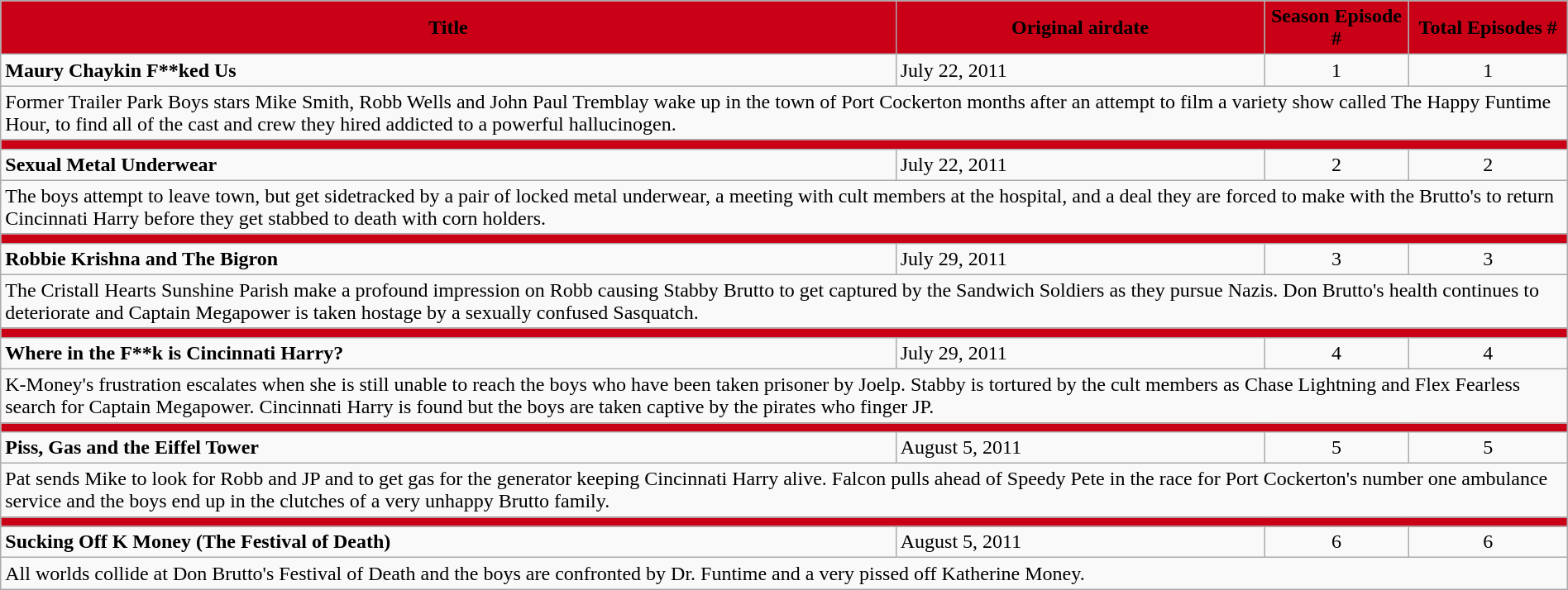<table class="wikitable" style="width:100%;">
<tr>
<th ! style="background:#C90016; color:#000000;" width="375">Title</th>
<th style="background:#C90016; color:#000000;" width="150">Original airdate</th>
<th style="background:#C90016; color:#000000;" width="50">Season Episode #</th>
<th style="background:#C90016; color:#000000;" width="50">Total Episodes #</th>
</tr>
<tr>
<td><strong>Maury Chaykin F**ked Us</strong></td>
<td>July 22, 2011</td>
<td align="center">1</td>
<td align="center">1</td>
</tr>
<tr>
<td colspan="4">Former Trailer Park Boys stars Mike Smith, Robb Wells and John Paul Tremblay wake up in the town of Port Cockerton months after an attempt to film a variety show called The Happy Funtime Hour, to find all of the cast and crew they hired addicted to a powerful hallucinogen.</td>
</tr>
<tr>
<td colspan="4" bgcolor="#C90016"></td>
</tr>
<tr>
<td><strong>Sexual Metal Underwear</strong></td>
<td>July 22, 2011</td>
<td align="center">2</td>
<td align="center">2</td>
</tr>
<tr>
<td colspan="4">The boys attempt to leave town, but get sidetracked by a pair of locked metal underwear, a meeting with cult members at the hospital, and a deal they are forced to make with the Brutto's to return Cincinnati Harry before they get stabbed to death with corn holders.</td>
</tr>
<tr>
<td colspan="4" bgcolor="#C90016"></td>
</tr>
<tr>
<td><strong>Robbie Krishna and The Bigron</strong></td>
<td>July 29, 2011</td>
<td align="center">3</td>
<td align="center">3</td>
</tr>
<tr>
<td colspan="4">The Cristall Hearts Sunshine Parish make a profound impression on Robb causing Stabby Brutto to get captured by the Sandwich Soldiers as they pursue Nazis. Don Brutto's health continues to deteriorate and Captain Megapower is taken hostage by a sexually confused Sasquatch.</td>
</tr>
<tr>
<td colspan="4" bgcolor="#C90016"></td>
</tr>
<tr>
<td><strong>Where in the F**k is Cincinnati Harry?</strong></td>
<td>July 29, 2011</td>
<td align="center">4</td>
<td align="center">4</td>
</tr>
<tr>
<td colspan="4">K-Money's frustration escalates when she is still unable to reach the boys who have been taken prisoner by Joelp. Stabby is tortured by the cult members as Chase Lightning and Flex Fearless search for Captain Megapower. Cincinnati Harry is found but the boys are taken captive by the pirates who finger JP.</td>
</tr>
<tr>
<td colspan="4" bgcolor="#C90016"></td>
</tr>
<tr>
<td><strong>Piss, Gas and the Eiffel Tower</strong></td>
<td>August 5, 2011</td>
<td align="center">5</td>
<td align="center">5</td>
</tr>
<tr>
<td colspan="4">Pat sends Mike to look for Robb and JP and to get gas for the generator keeping Cincinnati Harry alive. Falcon pulls ahead of Speedy Pete in the race for Port Cockerton's number one ambulance service and the boys end up in the clutches of a very unhappy Brutto family.</td>
</tr>
<tr>
<td colspan="4" bgcolor="#C90016"></td>
</tr>
<tr>
<td><strong>Sucking Off K Money (The Festival of Death)</strong></td>
<td>August 5, 2011</td>
<td align="center">6</td>
<td align="center">6</td>
</tr>
<tr>
<td colspan="4">All worlds collide at Don Brutto's Festival of Death and the boys are confronted by Dr. Funtime and a very pissed off Katherine Money.</td>
</tr>
</table>
